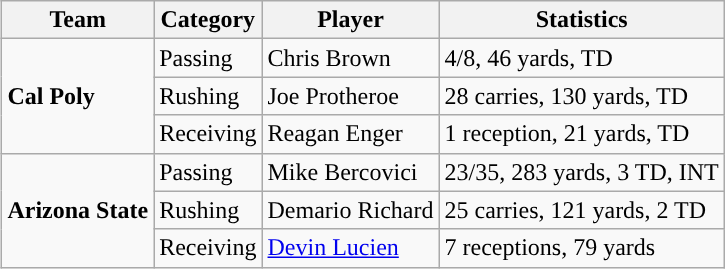<table class="wikitable" style="float: right;">
<tr>
<th>Team</th>
<th>Category</th>
<th>Player</th>
<th>Statistics</th>
</tr>
<tr>
<td rowspan=3><strong>Cal Poly</strong></td>
<td>Passing</td>
<td>Chris Brown</td>
<td>4/8, 46 yards, TD</td>
</tr>
<tr>
<td>Rushing</td>
<td>Joe Protheroe</td>
<td>28 carries, 130 yards, TD</td>
</tr>
<tr>
<td>Receiving</td>
<td>Reagan Enger</td>
<td>1 reception, 21 yards, TD</td>
</tr>
<tr>
<td rowspan=3><strong>Arizona State</strong></td>
<td>Passing</td>
<td>Mike Bercovici</td>
<td>23/35, 283 yards, 3 TD, INT</td>
</tr>
<tr>
<td>Rushing</td>
<td>Demario Richard</td>
<td>25 carries, 121 yards, 2 TD</td>
</tr>
<tr>
<td>Receiving</td>
<td><a href='#'>Devin Lucien</a></td>
<td>7 receptions, 79 yards</td>
</tr>
</table>
